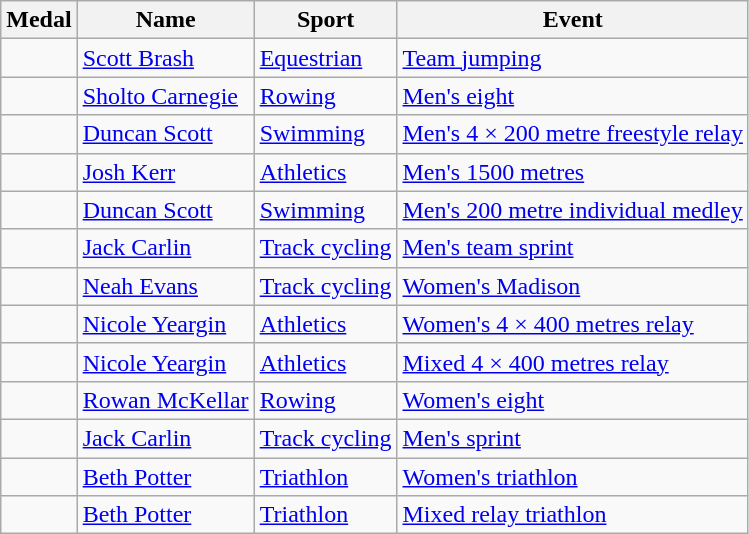<table class="wikitable sortable">
<tr>
<th>Medal</th>
<th>Name</th>
<th>Sport</th>
<th>Event</th>
</tr>
<tr>
<td></td>
<td><a href='#'>Scott Brash</a></td>
<td><a href='#'>Equestrian</a></td>
<td><a href='#'>Team jumping</a></td>
</tr>
<tr>
<td></td>
<td><a href='#'>Sholto Carnegie</a></td>
<td><a href='#'>Rowing</a></td>
<td><a href='#'>Men's eight</a></td>
</tr>
<tr>
<td></td>
<td><a href='#'>Duncan Scott</a></td>
<td><a href='#'>Swimming</a></td>
<td><a href='#'>Men's 4 × 200 metre freestyle relay</a></td>
</tr>
<tr>
<td></td>
<td><a href='#'>Josh Kerr</a></td>
<td><a href='#'>Athletics</a></td>
<td><a href='#'>Men's 1500 metres</a></td>
</tr>
<tr>
<td></td>
<td><a href='#'>Duncan Scott</a></td>
<td><a href='#'>Swimming</a></td>
<td><a href='#'>Men's 200 metre individual medley</a></td>
</tr>
<tr>
<td></td>
<td><a href='#'>Jack Carlin</a></td>
<td><a href='#'>Track cycling</a></td>
<td><a href='#'>Men's team sprint</a></td>
</tr>
<tr>
<td></td>
<td><a href='#'>Neah Evans</a></td>
<td><a href='#'>Track cycling</a></td>
<td><a href='#'>Women's Madison</a></td>
</tr>
<tr>
<td></td>
<td><a href='#'>Nicole Yeargin</a></td>
<td><a href='#'>Athletics</a></td>
<td><a href='#'>Women's 4 × 400 metres relay</a></td>
</tr>
<tr>
<td></td>
<td><a href='#'>Nicole Yeargin</a></td>
<td><a href='#'>Athletics</a></td>
<td><a href='#'>Mixed 4 × 400 metres relay</a></td>
</tr>
<tr>
<td></td>
<td><a href='#'>Rowan McKellar</a></td>
<td><a href='#'>Rowing</a></td>
<td><a href='#'>Women's eight</a></td>
</tr>
<tr>
<td></td>
<td><a href='#'>Jack Carlin</a></td>
<td><a href='#'>Track cycling</a></td>
<td><a href='#'>Men's sprint</a></td>
</tr>
<tr>
<td></td>
<td><a href='#'>Beth Potter</a></td>
<td><a href='#'>Triathlon</a></td>
<td><a href='#'>Women's triathlon</a></td>
</tr>
<tr>
<td></td>
<td><a href='#'>Beth Potter</a></td>
<td><a href='#'>Triathlon</a></td>
<td><a href='#'>Mixed relay triathlon</a></td>
</tr>
</table>
